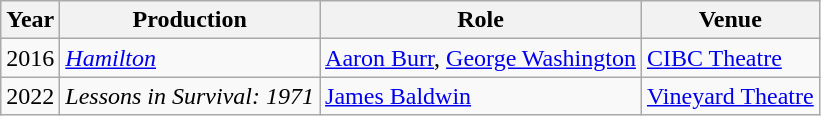<table class="wikitable">
<tr>
<th>Year</th>
<th>Production</th>
<th>Role</th>
<th>Venue</th>
</tr>
<tr>
<td>2016</td>
<td><a href='#'><em>Hamilton</em></a></td>
<td><a href='#'>Aaron Burr</a>, <a href='#'>George Washington</a></td>
<td><a href='#'>CIBC Theatre</a></td>
</tr>
<tr>
<td>2022</td>
<td><em>Lessons in Survival: 1971</em></td>
<td><a href='#'>James Baldwin</a></td>
<td><a href='#'>Vineyard Theatre</a></td>
</tr>
</table>
